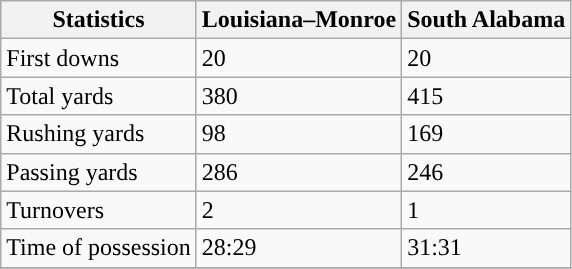<table class="wikitable">
<tr>
<th>Statistics</th>
<th>Louisiana–Monroe</th>
<th>South Alabama</th>
</tr>
<tr>
<td>First downs</td>
<td>20</td>
<td>20</td>
</tr>
<tr>
<td>Total yards</td>
<td>380</td>
<td>415</td>
</tr>
<tr>
<td>Rushing yards</td>
<td>98</td>
<td>169</td>
</tr>
<tr>
<td>Passing yards</td>
<td>286</td>
<td>246</td>
</tr>
<tr>
<td>Turnovers</td>
<td>2</td>
<td>1</td>
</tr>
<tr>
<td>Time of possession</td>
<td>28:29</td>
<td>31:31</td>
</tr>
<tr>
</tr>
</table>
